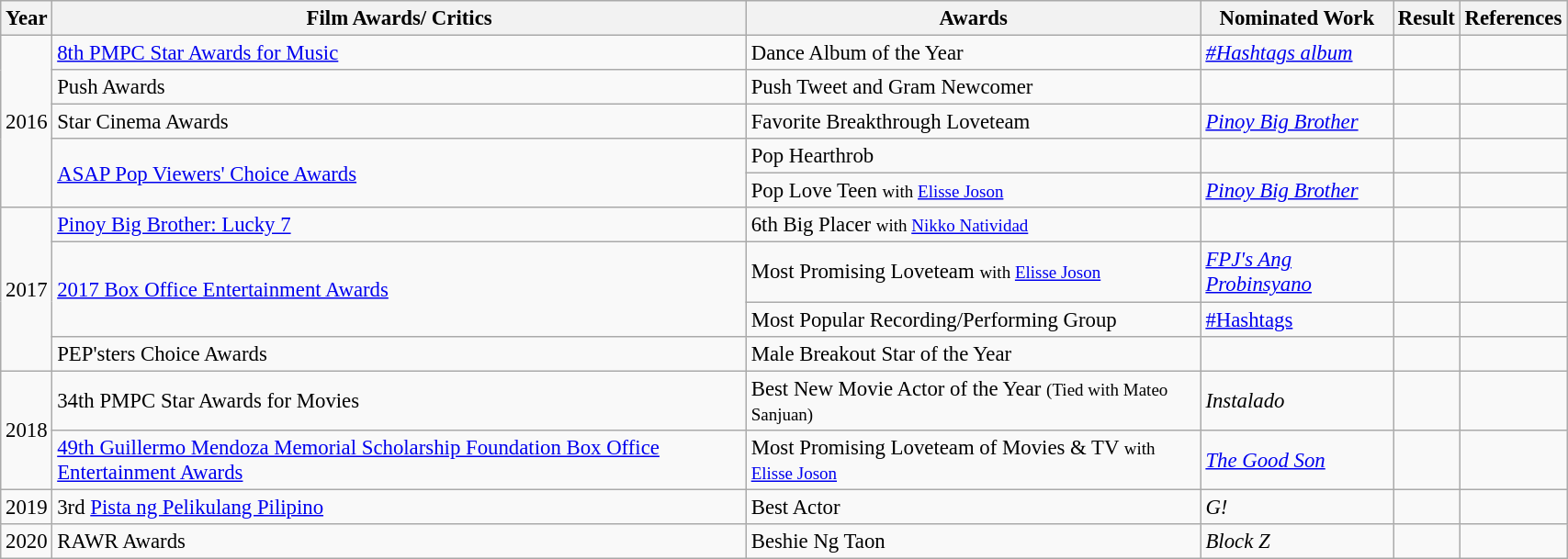<table class="wikitable" style="font-size: 95%;" width="90%">
<tr>
<th>Year</th>
<th>Film Awards/ Critics</th>
<th>Awards</th>
<th>Nominated Work</th>
<th>Result</th>
<th>References</th>
</tr>
<tr>
<td rowspan=5>2016</td>
<td><a href='#'>8th PMPC Star Awards for Music</a></td>
<td>Dance Album of the Year</td>
<td><em><a href='#'>#Hashtags album</a></em></td>
<td></td>
<td></td>
</tr>
<tr>
<td>Push Awards</td>
<td>Push Tweet and Gram Newcomer</td>
<td></td>
<td></td>
<td></td>
</tr>
<tr>
<td>Star Cinema Awards</td>
<td>Favorite Breakthrough Loveteam</td>
<td><em><a href='#'>Pinoy Big Brother</a></em></td>
<td></td>
<td></td>
</tr>
<tr>
<td rowspan=2><a href='#'>ASAP Pop Viewers' Choice Awards</a></td>
<td>Pop Hearthrob</td>
<td></td>
<td></td>
<td></td>
</tr>
<tr>
<td>Pop Love Teen <small>with <a href='#'>Elisse Joson</a></small></td>
<td><em><a href='#'>Pinoy Big Brother</a></em></td>
<td></td>
<td></td>
</tr>
<tr>
<td rowspan=4>2017</td>
<td><a href='#'>Pinoy Big Brother: Lucky 7</a></td>
<td>6th Big Placer <small>with <a href='#'>Nikko Natividad</a></small></td>
<td></td>
<td></td>
<td></td>
</tr>
<tr>
<td rowspan=2><a href='#'>2017 Box Office Entertainment Awards</a></td>
<td>Most Promising Loveteam <small>with <a href='#'>Elisse Joson</a></small></td>
<td><em><a href='#'>FPJ's Ang Probinsyano</a></em></td>
<td></td>
<td></td>
</tr>
<tr>
<td>Most Popular Recording/Performing Group</td>
<td><a href='#'>#Hashtags</a></td>
<td></td>
<td></td>
</tr>
<tr>
<td>PEP'sters Choice Awards</td>
<td>Male Breakout Star of the Year</td>
<td></td>
<td></td>
<td></td>
</tr>
<tr>
<td rowspan="2">2018</td>
<td>34th PMPC Star Awards for Movies</td>
<td>Best New Movie Actor of the Year <small>(Tied with Mateo Sanjuan)</small></td>
<td><em>Instalado</em></td>
<td></td>
<td></td>
</tr>
<tr>
<td><a href='#'>49th Guillermo Mendoza Memorial Scholarship Foundation Box Office Entertainment Awards</a></td>
<td>Most Promising Loveteam of Movies & TV <small>with <a href='#'>Elisse Joson</a></small></td>
<td><em><a href='#'>The Good Son</a></em></td>
<td></td>
<td></td>
</tr>
<tr>
<td>2019</td>
<td>3rd <a href='#'>Pista ng Pelikulang Pilipino</a></td>
<td>Best Actor</td>
<td><em>G!</em></td>
<td></td>
<td></td>
</tr>
<tr>
<td>2020</td>
<td>RAWR Awards</td>
<td>Beshie Ng Taon</td>
<td><em>Block Z</em></td>
<td></td>
<td></td>
</tr>
</table>
